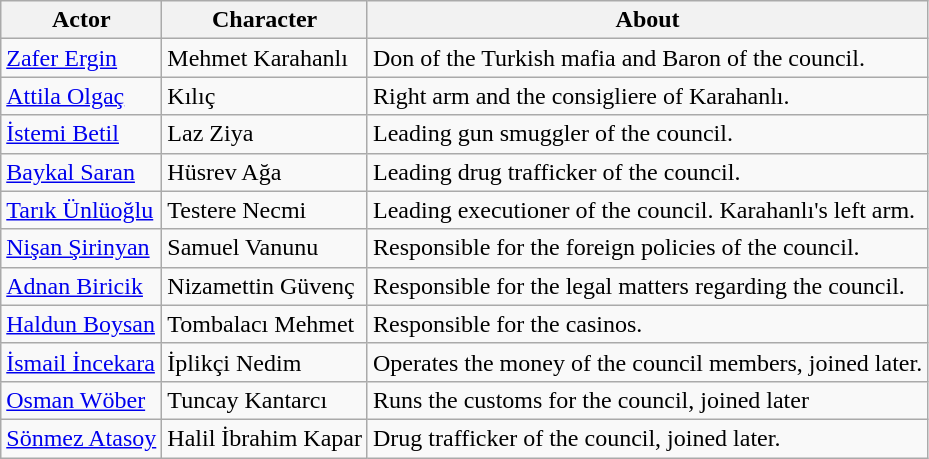<table class="wikitable">
<tr>
<th>Actor</th>
<th>Character</th>
<th>About</th>
</tr>
<tr>
<td><a href='#'>Zafer Ergin</a></td>
<td>Mehmet Karahanlı</td>
<td>Don of the Turkish mafia and Baron of the council.</td>
</tr>
<tr>
<td><a href='#'>Attila Olgaç</a></td>
<td>Kılıç</td>
<td>Right arm and the consigliere of Karahanlı.</td>
</tr>
<tr>
<td><a href='#'>İstemi Betil</a></td>
<td>Laz Ziya</td>
<td>Leading gun smuggler of the council.</td>
</tr>
<tr>
<td><a href='#'>Baykal Saran</a></td>
<td>Hüsrev Ağa</td>
<td>Leading drug trafficker of the council.</td>
</tr>
<tr>
<td><a href='#'>Tarık Ünlüoğlu</a></td>
<td>Testere Necmi</td>
<td>Leading executioner of the council. Karahanlı's left arm.</td>
</tr>
<tr>
<td><a href='#'>Nişan Şirinyan</a></td>
<td>Samuel Vanunu</td>
<td>Responsible for the foreign policies of the council.</td>
</tr>
<tr>
<td><a href='#'>Adnan Biricik</a></td>
<td>Nizamettin Güvenç</td>
<td>Responsible for the legal matters regarding the council.</td>
</tr>
<tr>
<td><a href='#'>Haldun Boysan</a></td>
<td>Tombalacı Mehmet</td>
<td>Responsible for the casinos.</td>
</tr>
<tr>
<td><a href='#'>İsmail İncekara</a></td>
<td>İplikçi Nedim</td>
<td>Operates the money of the council members, joined later.</td>
</tr>
<tr>
<td><a href='#'>Osman Wöber</a></td>
<td>Tuncay Kantarcı</td>
<td>Runs the customs for the council, joined later</td>
</tr>
<tr>
<td><a href='#'>Sönmez Atasoy</a></td>
<td>Halil İbrahim Kapar</td>
<td>Drug trafficker of the council, joined later.</td>
</tr>
</table>
